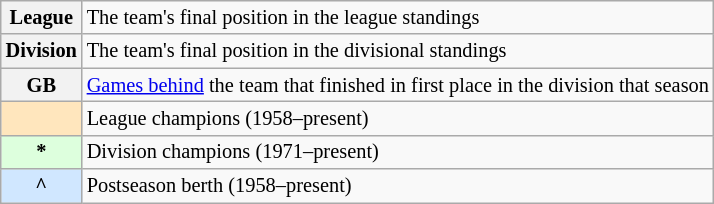<table class="wikitable plainrowheaders" style="font-size:85%">
<tr>
<th scope="row" style="text-align:center"><strong>League</strong></th>
<td>The team's final position in the league standings</td>
</tr>
<tr>
<th scope="row" style="text-align:center"><strong>Division</strong></th>
<td>The team's final position in the divisional standings</td>
</tr>
<tr>
<th scope="row" style="text-align:center"><strong>GB</strong></th>
<td><a href='#'>Games behind</a> the team that finished in first place in the division that season</td>
</tr>
<tr>
<th scope="row" style="text-align:center; background-color:#FFE6BD"></th>
<td>League champions (1958–present)</td>
</tr>
<tr>
<th scope="row" style="text-align:center; background-color:#DDFFDD">*</th>
<td>Division champions (1971–present)</td>
</tr>
<tr>
<th scope="row" style="text-align:center; background-color:#D0E7FF">^</th>
<td>Postseason berth (1958–present)</td>
</tr>
</table>
